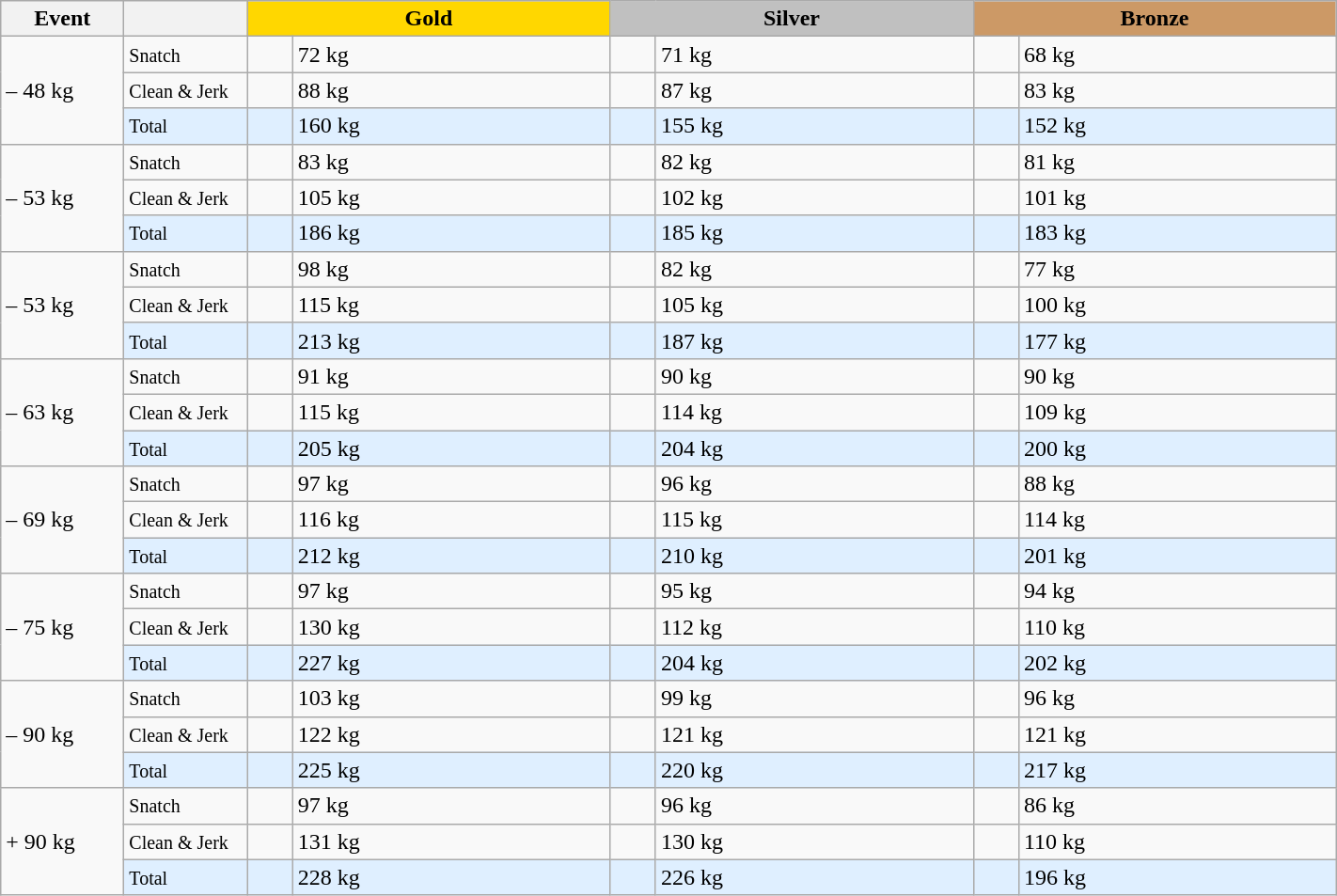<table class="wikitable">
<tr>
<th width=80>Event</th>
<th width=80></th>
<td bgcolor=gold align="center" colspan=2 width=250><strong>Gold</strong></td>
<td bgcolor=silver align="center" colspan=2 width=250><strong>Silver</strong></td>
<td bgcolor=#cc9966 colspan=2 align="center" width=250><strong>Bronze</strong></td>
</tr>
<tr>
<td rowspan=3>– 48 kg</td>
<td><small>Snatch</small></td>
<td></td>
<td>72 kg</td>
<td></td>
<td>71 kg</td>
<td></td>
<td>68 kg</td>
</tr>
<tr>
<td><small>Clean & Jerk</small></td>
<td></td>
<td>88 kg</td>
<td></td>
<td>87 kg</td>
<td></td>
<td>83 kg</td>
</tr>
<tr bgcolor=#dfefff>
<td><small>Total</small></td>
<td></td>
<td>160 kg</td>
<td></td>
<td>155 kg</td>
<td></td>
<td>152 kg</td>
</tr>
<tr>
<td rowspan=3>– 53 kg</td>
<td><small>Snatch</small></td>
<td></td>
<td>83 kg</td>
<td></td>
<td>82 kg</td>
<td></td>
<td>81 kg</td>
</tr>
<tr>
<td><small>Clean & Jerk</small></td>
<td></td>
<td>105 kg</td>
<td></td>
<td>102 kg</td>
<td></td>
<td>101 kg</td>
</tr>
<tr bgcolor=#dfefff>
<td><small>Total</small></td>
<td></td>
<td>186 kg</td>
<td></td>
<td>185 kg</td>
<td></td>
<td>183 kg</td>
</tr>
<tr>
<td rowspan=3>– 53 kg</td>
<td><small>Snatch</small></td>
<td></td>
<td>98 kg</td>
<td></td>
<td>82 kg</td>
<td></td>
<td>77 kg</td>
</tr>
<tr>
<td><small>Clean & Jerk</small></td>
<td></td>
<td>115 kg</td>
<td></td>
<td>105 kg</td>
<td></td>
<td>100 kg</td>
</tr>
<tr bgcolor=#dfefff>
<td><small>Total</small></td>
<td></td>
<td>213 kg</td>
<td></td>
<td>187 kg</td>
<td></td>
<td>177 kg</td>
</tr>
<tr>
<td rowspan=3>– 63 kg</td>
<td><small>Snatch</small></td>
<td></td>
<td>91 kg</td>
<td></td>
<td>90 kg</td>
<td></td>
<td>90 kg</td>
</tr>
<tr>
<td><small>Clean & Jerk</small></td>
<td></td>
<td>115 kg</td>
<td></td>
<td>114 kg</td>
<td></td>
<td>109 kg</td>
</tr>
<tr bgcolor=#dfefff>
<td><small>Total</small></td>
<td></td>
<td>205 kg</td>
<td></td>
<td>204 kg</td>
<td></td>
<td>200 kg</td>
</tr>
<tr>
<td rowspan=3>– 69 kg</td>
<td><small>Snatch</small></td>
<td></td>
<td>97 kg</td>
<td></td>
<td>96 kg</td>
<td></td>
<td>88 kg</td>
</tr>
<tr>
<td><small>Clean & Jerk</small></td>
<td></td>
<td>116 kg</td>
<td></td>
<td>115 kg</td>
<td></td>
<td>114 kg</td>
</tr>
<tr bgcolor=#dfefff>
<td><small>Total</small></td>
<td></td>
<td>212 kg</td>
<td></td>
<td>210 kg</td>
<td></td>
<td>201 kg</td>
</tr>
<tr>
<td rowspan=3>– 75 kg</td>
<td><small>Snatch</small></td>
<td></td>
<td>97 kg</td>
<td></td>
<td>95 kg</td>
<td></td>
<td>94 kg</td>
</tr>
<tr>
<td><small>Clean & Jerk</small></td>
<td></td>
<td>130 kg</td>
<td></td>
<td>112 kg</td>
<td></td>
<td>110 kg</td>
</tr>
<tr bgcolor=#dfefff>
<td><small>Total</small></td>
<td></td>
<td>227 kg</td>
<td></td>
<td>204 kg</td>
<td></td>
<td>202 kg</td>
</tr>
<tr>
<td rowspan=3>– 90 kg</td>
<td><small>Snatch</small></td>
<td></td>
<td>103 kg</td>
<td></td>
<td>99 kg</td>
<td></td>
<td>96 kg</td>
</tr>
<tr>
<td><small>Clean & Jerk</small></td>
<td></td>
<td>122 kg</td>
<td></td>
<td>121 kg</td>
<td></td>
<td>121 kg</td>
</tr>
<tr bgcolor=#dfefff>
<td><small>Total</small></td>
<td></td>
<td>225 kg</td>
<td></td>
<td>220 kg</td>
<td></td>
<td>217 kg</td>
</tr>
<tr>
<td rowspan=3>+ 90 kg</td>
<td><small>Snatch</small></td>
<td></td>
<td>97 kg</td>
<td></td>
<td>96 kg</td>
<td></td>
<td>86 kg</td>
</tr>
<tr>
<td><small>Clean & Jerk</small></td>
<td></td>
<td>131 kg</td>
<td></td>
<td>130 kg</td>
<td></td>
<td>110 kg</td>
</tr>
<tr bgcolor=#dfefff>
<td><small>Total</small></td>
<td></td>
<td>228 kg</td>
<td></td>
<td>226 kg</td>
<td></td>
<td>196 kg</td>
</tr>
</table>
